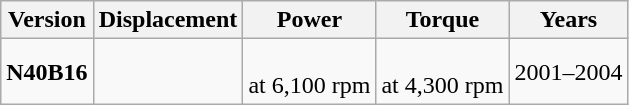<table class="wikitable" style="text-align: center;">
<tr>
<th>Version</th>
<th>Displacement</th>
<th>Power</th>
<th>Torque</th>
<th>Years</th>
</tr>
<tr>
<td><strong>N40B16</strong></td>
<td></td>
<td><br>at 6,100 rpm</td>
<td><br>at 4,300 rpm</td>
<td>2001–2004</td>
</tr>
</table>
